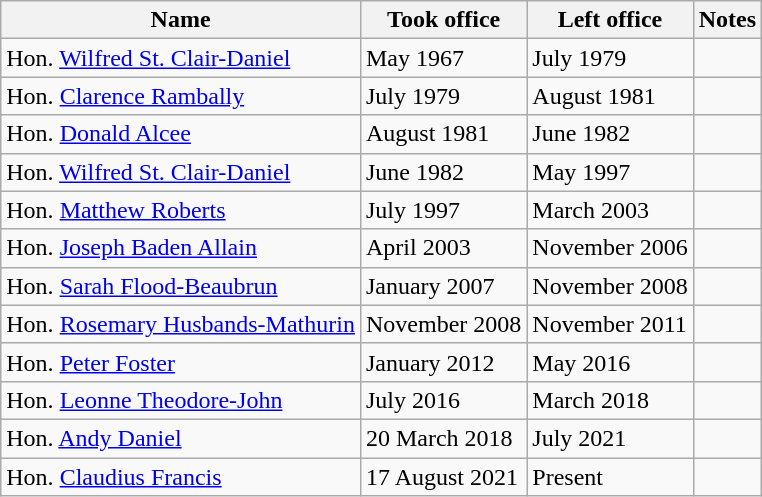<table class="wikitable">
<tr>
<th>Name</th>
<th>Took office</th>
<th>Left office</th>
<th>Notes</th>
</tr>
<tr>
<td>Hon. <a href='#'>Wilfred St. Clair-Daniel</a></td>
<td>May 1967</td>
<td>July 1979</td>
<td></td>
</tr>
<tr>
<td>Hon. <a href='#'>Clarence Rambally</a></td>
<td>July 1979</td>
<td>August 1981</td>
<td></td>
</tr>
<tr>
<td>Hon. <a href='#'>Donald Alcee</a></td>
<td>August 1981</td>
<td>June 1982</td>
<td></td>
</tr>
<tr>
<td>Hon. <a href='#'>Wilfred St. Clair-Daniel</a></td>
<td>June 1982</td>
<td>May 1997</td>
<td></td>
</tr>
<tr>
<td>Hon. <a href='#'>Matthew Roberts</a></td>
<td>July 1997</td>
<td>March 2003</td>
<td></td>
</tr>
<tr>
<td>Hon. <a href='#'>Joseph Baden Allain</a></td>
<td>April 2003</td>
<td>November 2006</td>
<td></td>
</tr>
<tr>
<td>Hon. <a href='#'>Sarah Flood-Beaubrun</a></td>
<td>January 2007</td>
<td>November 2008</td>
<td></td>
</tr>
<tr>
<td>Hon. <a href='#'>Rosemary Husbands-Mathurin</a></td>
<td>November 2008</td>
<td>November 2011</td>
<td></td>
</tr>
<tr>
<td>Hon. <a href='#'>Peter Foster</a></td>
<td>January 2012</td>
<td>May 2016</td>
<td></td>
</tr>
<tr>
<td>Hon. <a href='#'>Leonne Theodore-John</a></td>
<td>July 2016</td>
<td>March 2018</td>
<td></td>
</tr>
<tr>
<td>Hon. <a href='#'>Andy Daniel</a></td>
<td>20 March 2018</td>
<td>July 2021</td>
<td></td>
</tr>
<tr>
<td>Hon. <a href='#'>Claudius Francis</a></td>
<td>17 August 2021</td>
<td>Present</td>
<td></td>
</tr>
</table>
